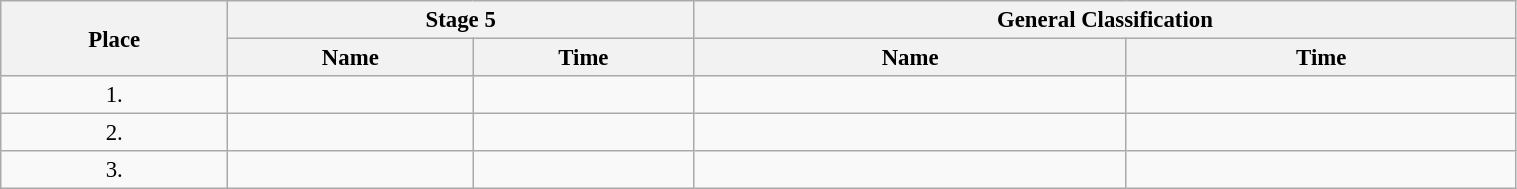<table class="wikitable"  style="font-size:95%; width:80%;">
<tr>
<th rowspan="2">Place</th>
<th colspan="2">Stage 5</th>
<th colspan="2">General Classification</th>
</tr>
<tr>
<th>Name</th>
<th>Time</th>
<th>Name</th>
<th>Time</th>
</tr>
<tr>
<td style="text-align:center;">1.</td>
<td></td>
<td></td>
<td></td>
<td></td>
</tr>
<tr>
<td style="text-align:center;">2.</td>
<td></td>
<td></td>
<td></td>
<td></td>
</tr>
<tr>
<td style="text-align:center;">3.</td>
<td></td>
<td></td>
<td></td>
<td></td>
</tr>
</table>
